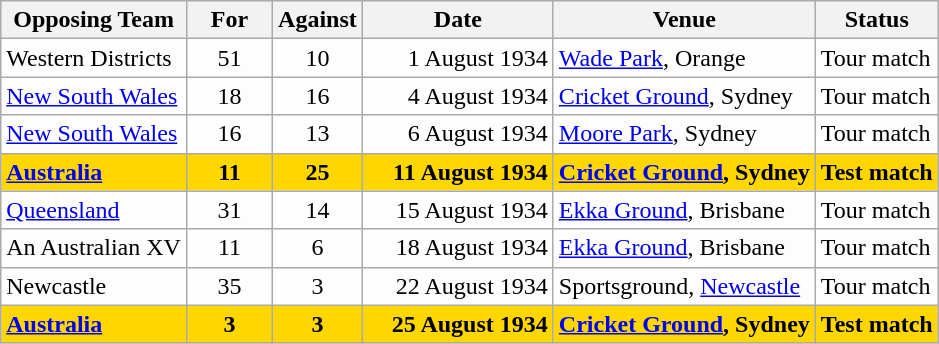<table class=wikitable>
<tr>
<th>Opposing Team</th>
<th>For</th>
<th>Against</th>
<th>Date</th>
<th>Venue</th>
<th>Status</th>
</tr>
<tr bgcolor=#fdfdfd>
<td>Western Districts</td>
<td align=center width=50>51</td>
<td align=center width=50>10</td>
<td width=120 align=right>1 August 1934</td>
<td><a href='#'>Wade Park</a>, Orange</td>
<td>Tour match</td>
</tr>
<tr bgcolor=#fdfdfd>
<td><a href='#'>New South Wales</a></td>
<td align=center width=50>18</td>
<td align=center width=50>16</td>
<td width=120 align=right>4 August 1934</td>
<td><a href='#'>Cricket Ground</a>, Sydney</td>
<td>Tour match</td>
</tr>
<tr bgcolor=#fdfdfd>
<td><a href='#'>New South Wales</a></td>
<td align=center width=50>16</td>
<td align=center width=50>13</td>
<td width=120 align=right>6 August 1934</td>
<td><a href='#'>Moore Park</a>, Sydney</td>
<td>Tour match</td>
</tr>
<tr bgcolor=gold>
<td><strong><a href='#'>Australia</a></strong></td>
<td align=center width=50><strong>11</strong></td>
<td align=center width=50><strong>25</strong></td>
<td width=120 align=right><strong>11 August 1934</strong></td>
<td><strong><a href='#'>Cricket Ground</a>, Sydney</strong></td>
<td><strong>Test match</strong></td>
</tr>
<tr bgcolor=#fdfdfd>
<td><a href='#'>Queensland</a></td>
<td align=center width=50>31</td>
<td align=center width=50>14</td>
<td width=120 align=right>15 August 1934</td>
<td><a href='#'>Ekka Ground</a>, Brisbane</td>
<td>Tour match</td>
</tr>
<tr bgcolor=#fdfdfd>
<td>An Australian XV</td>
<td align=center width=50>11</td>
<td align=center width=50>6</td>
<td width=120 align=right>18 August 1934</td>
<td><a href='#'>Ekka Ground</a>, Brisbane</td>
<td>Tour match</td>
</tr>
<tr bgcolor=#fdfdfd>
<td>Newcastle</td>
<td align=center width=50>35</td>
<td align=center width=50>3</td>
<td width=120 align=right>22 August 1934</td>
<td>Sportsground, <a href='#'>Newcastle</a></td>
<td>Tour match</td>
</tr>
<tr bgcolor=gold>
<td><strong><a href='#'>Australia</a></strong></td>
<td align=center width=50><strong>3</strong></td>
<td align=center width=50><strong>3</strong></td>
<td width=120 align=right><strong>25 August 1934</strong></td>
<td><strong><a href='#'>Cricket Ground</a>, Sydney</strong></td>
<td><strong>Test match</strong></td>
</tr>
</table>
